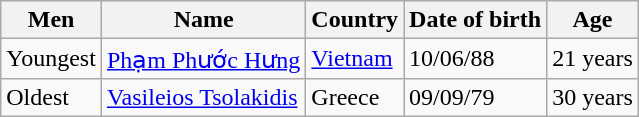<table class="wikitable">
<tr>
<th>Men</th>
<th>Name</th>
<th>Country</th>
<th>Date of birth</th>
<th>Age</th>
</tr>
<tr>
<td>Youngest</td>
<td><a href='#'>Phạm Phước Hưng</a></td>
<td><a href='#'>Vietnam</a> </td>
<td>10/06/88</td>
<td>21 years</td>
</tr>
<tr>
<td>Oldest</td>
<td><a href='#'>Vasileios Tsolakidis</a></td>
<td>Greece </td>
<td>09/09/79</td>
<td>30 years</td>
</tr>
</table>
